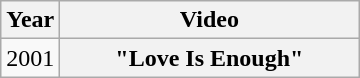<table class="wikitable plainrowheaders">
<tr>
<th>Year</th>
<th style="width:12em;">Video</th>
</tr>
<tr>
<td>2001</td>
<th scope="row">"Love Is Enough"</th>
</tr>
</table>
